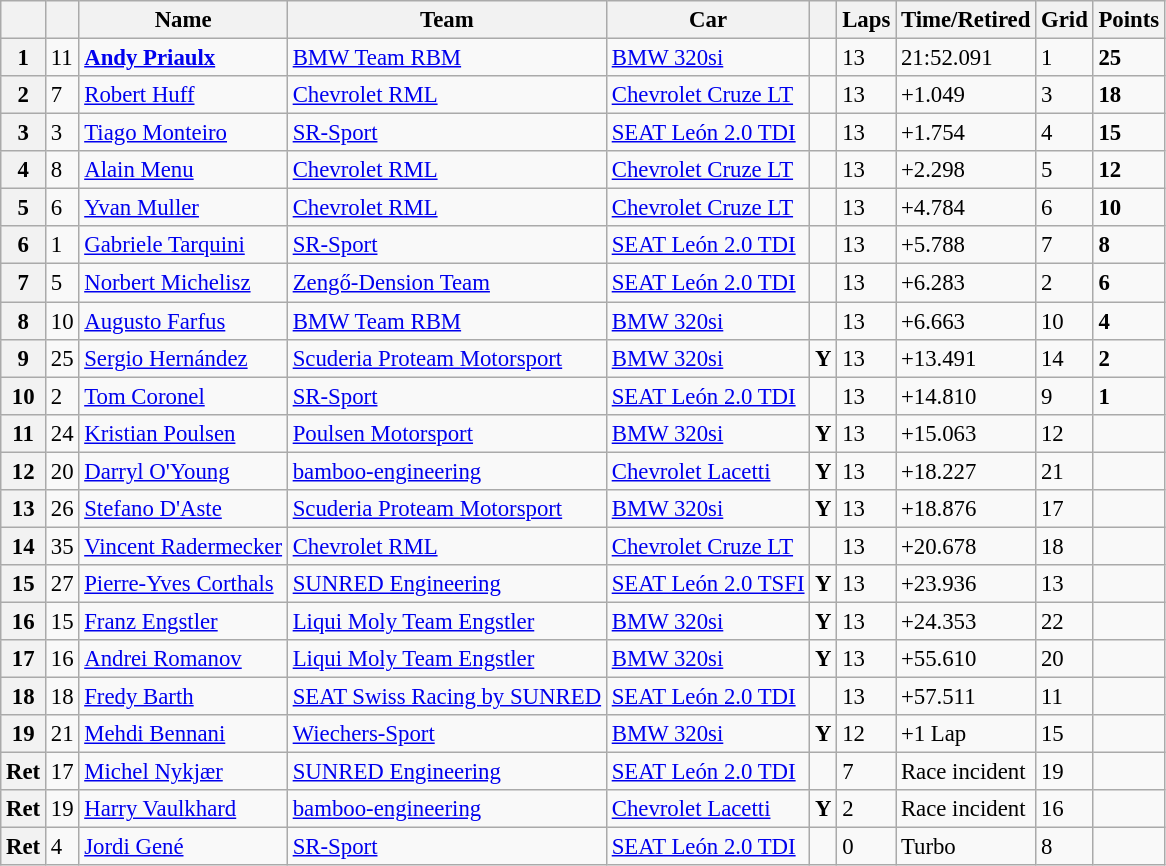<table class="wikitable sortable" style="font-size: 95%;">
<tr>
<th></th>
<th></th>
<th>Name</th>
<th>Team</th>
<th>Car</th>
<th></th>
<th>Laps</th>
<th>Time/Retired</th>
<th>Grid</th>
<th>Points</th>
</tr>
<tr>
<th>1</th>
<td>11</td>
<td> <strong><a href='#'>Andy Priaulx</a></strong></td>
<td><a href='#'>BMW Team RBM</a></td>
<td><a href='#'>BMW 320si</a></td>
<td></td>
<td>13</td>
<td>21:52.091</td>
<td>1</td>
<td><strong>25</strong></td>
</tr>
<tr>
<th>2</th>
<td>7</td>
<td> <a href='#'>Robert Huff</a></td>
<td><a href='#'>Chevrolet RML</a></td>
<td><a href='#'>Chevrolet Cruze LT</a></td>
<td></td>
<td>13</td>
<td>+1.049</td>
<td>3</td>
<td><strong>18</strong></td>
</tr>
<tr>
<th>3</th>
<td>3</td>
<td> <a href='#'>Tiago Monteiro</a></td>
<td><a href='#'>SR-Sport</a></td>
<td><a href='#'>SEAT León 2.0 TDI</a></td>
<td></td>
<td>13</td>
<td>+1.754</td>
<td>4</td>
<td><strong>15</strong></td>
</tr>
<tr>
<th>4</th>
<td>8</td>
<td> <a href='#'>Alain Menu</a></td>
<td><a href='#'>Chevrolet RML</a></td>
<td><a href='#'>Chevrolet Cruze LT</a></td>
<td></td>
<td>13</td>
<td>+2.298</td>
<td>5</td>
<td><strong>12</strong></td>
</tr>
<tr>
<th>5</th>
<td>6</td>
<td> <a href='#'>Yvan Muller</a></td>
<td><a href='#'>Chevrolet RML</a></td>
<td><a href='#'>Chevrolet Cruze LT</a></td>
<td></td>
<td>13</td>
<td>+4.784</td>
<td>6</td>
<td><strong>10</strong></td>
</tr>
<tr>
<th>6</th>
<td>1</td>
<td> <a href='#'>Gabriele Tarquini</a></td>
<td><a href='#'>SR-Sport</a></td>
<td><a href='#'>SEAT León 2.0 TDI</a></td>
<td></td>
<td>13</td>
<td>+5.788</td>
<td>7</td>
<td><strong>8</strong></td>
</tr>
<tr>
<th>7</th>
<td>5</td>
<td> <a href='#'>Norbert Michelisz</a></td>
<td><a href='#'>Zengő-Dension Team</a></td>
<td><a href='#'>SEAT León 2.0 TDI</a></td>
<td></td>
<td>13</td>
<td>+6.283</td>
<td>2</td>
<td><strong>6</strong></td>
</tr>
<tr>
<th>8</th>
<td>10</td>
<td> <a href='#'>Augusto Farfus</a></td>
<td><a href='#'>BMW Team RBM</a></td>
<td><a href='#'>BMW 320si</a></td>
<td></td>
<td>13</td>
<td>+6.663</td>
<td>10</td>
<td><strong>4</strong></td>
</tr>
<tr>
<th>9</th>
<td>25</td>
<td> <a href='#'>Sergio Hernández</a></td>
<td><a href='#'>Scuderia Proteam Motorsport</a></td>
<td><a href='#'>BMW 320si</a></td>
<td align=center><strong><span>Y</span></strong></td>
<td>13</td>
<td>+13.491</td>
<td>14</td>
<td><strong>2</strong></td>
</tr>
<tr>
<th>10</th>
<td>2</td>
<td> <a href='#'>Tom Coronel</a></td>
<td><a href='#'>SR-Sport</a></td>
<td><a href='#'>SEAT León 2.0 TDI</a></td>
<td></td>
<td>13</td>
<td>+14.810</td>
<td>9</td>
<td><strong>1</strong></td>
</tr>
<tr>
<th>11</th>
<td>24</td>
<td> <a href='#'>Kristian Poulsen</a></td>
<td><a href='#'>Poulsen Motorsport</a></td>
<td><a href='#'>BMW 320si</a></td>
<td align=center><strong><span>Y</span></strong></td>
<td>13</td>
<td>+15.063</td>
<td>12</td>
<td></td>
</tr>
<tr>
<th>12</th>
<td>20</td>
<td> <a href='#'>Darryl O'Young</a></td>
<td><a href='#'>bamboo-engineering</a></td>
<td><a href='#'>Chevrolet Lacetti</a></td>
<td align=center><strong><span>Y</span></strong></td>
<td>13</td>
<td>+18.227</td>
<td>21</td>
<td></td>
</tr>
<tr>
<th>13</th>
<td>26</td>
<td> <a href='#'>Stefano D'Aste</a></td>
<td><a href='#'>Scuderia Proteam Motorsport</a></td>
<td><a href='#'>BMW 320si</a></td>
<td align=center><strong><span>Y</span></strong></td>
<td>13</td>
<td>+18.876</td>
<td>17</td>
<td></td>
</tr>
<tr>
<th>14</th>
<td>35</td>
<td> <a href='#'>Vincent Radermecker</a></td>
<td><a href='#'>Chevrolet RML</a></td>
<td><a href='#'>Chevrolet Cruze LT</a></td>
<td></td>
<td>13</td>
<td>+20.678</td>
<td>18</td>
<td></td>
</tr>
<tr>
<th>15</th>
<td>27</td>
<td> <a href='#'>Pierre-Yves Corthals</a></td>
<td><a href='#'>SUNRED Engineering</a></td>
<td><a href='#'>SEAT León 2.0 TSFI</a></td>
<td align=center><strong><span>Y</span></strong></td>
<td>13</td>
<td>+23.936</td>
<td>13</td>
<td></td>
</tr>
<tr>
<th>16</th>
<td>15</td>
<td> <a href='#'>Franz Engstler</a></td>
<td><a href='#'>Liqui Moly Team Engstler</a></td>
<td><a href='#'>BMW 320si</a></td>
<td align=center><strong><span>Y</span></strong></td>
<td>13</td>
<td>+24.353</td>
<td>22</td>
<td></td>
</tr>
<tr>
<th>17</th>
<td>16</td>
<td> <a href='#'>Andrei Romanov</a></td>
<td><a href='#'>Liqui Moly Team Engstler</a></td>
<td><a href='#'>BMW 320si</a></td>
<td align=center><strong><span>Y</span></strong></td>
<td>13</td>
<td>+55.610</td>
<td>20</td>
<td></td>
</tr>
<tr>
<th>18</th>
<td>18</td>
<td> <a href='#'>Fredy Barth</a></td>
<td><a href='#'>SEAT Swiss Racing by SUNRED</a></td>
<td><a href='#'>SEAT León 2.0 TDI</a></td>
<td></td>
<td>13</td>
<td>+57.511</td>
<td>11</td>
<td></td>
</tr>
<tr>
<th>19</th>
<td>21</td>
<td> <a href='#'>Mehdi Bennani</a></td>
<td><a href='#'>Wiechers-Sport</a></td>
<td><a href='#'>BMW 320si</a></td>
<td align=center><strong><span>Y</span></strong></td>
<td>12</td>
<td>+1 Lap</td>
<td>15</td>
<td></td>
</tr>
<tr>
<th>Ret</th>
<td>17</td>
<td> <a href='#'>Michel Nykjær</a></td>
<td><a href='#'>SUNRED Engineering</a></td>
<td><a href='#'>SEAT León 2.0 TDI</a></td>
<td></td>
<td>7</td>
<td>Race incident</td>
<td>19</td>
<td></td>
</tr>
<tr>
<th>Ret</th>
<td>19</td>
<td> <a href='#'>Harry Vaulkhard</a></td>
<td><a href='#'>bamboo-engineering</a></td>
<td><a href='#'>Chevrolet Lacetti</a></td>
<td align=center><strong><span>Y</span></strong></td>
<td>2</td>
<td>Race incident</td>
<td>16</td>
<td></td>
</tr>
<tr>
<th>Ret</th>
<td>4</td>
<td> <a href='#'>Jordi Gené</a></td>
<td><a href='#'>SR-Sport</a></td>
<td><a href='#'>SEAT León 2.0 TDI</a></td>
<td></td>
<td>0</td>
<td>Turbo</td>
<td>8</td>
<td></td>
</tr>
</table>
